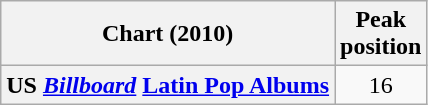<table class="wikitable plainrowheaders" style="text-align:center">
<tr>
<th scope="col">Chart (2010)</th>
<th scope="col">Peak<br>position</th>
</tr>
<tr>
<th scope="row">US <em><a href='#'>Billboard</a></em> <a href='#'>Latin Pop Albums</a></th>
<td>16</td>
</tr>
</table>
